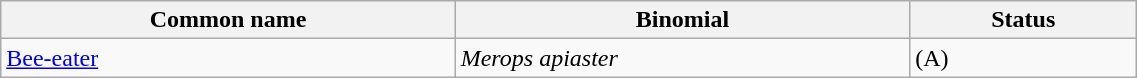<table style="width:60%;" class="wikitable">
<tr>
<th width=40%>Common name</th>
<th width=40%>Binomial</th>
<th width=20%>Status</th>
</tr>
<tr>
<td><a href='#'>Bee-eater</a></td>
<td><em>Merops apiaster</em></td>
<td>(A)</td>
</tr>
</table>
